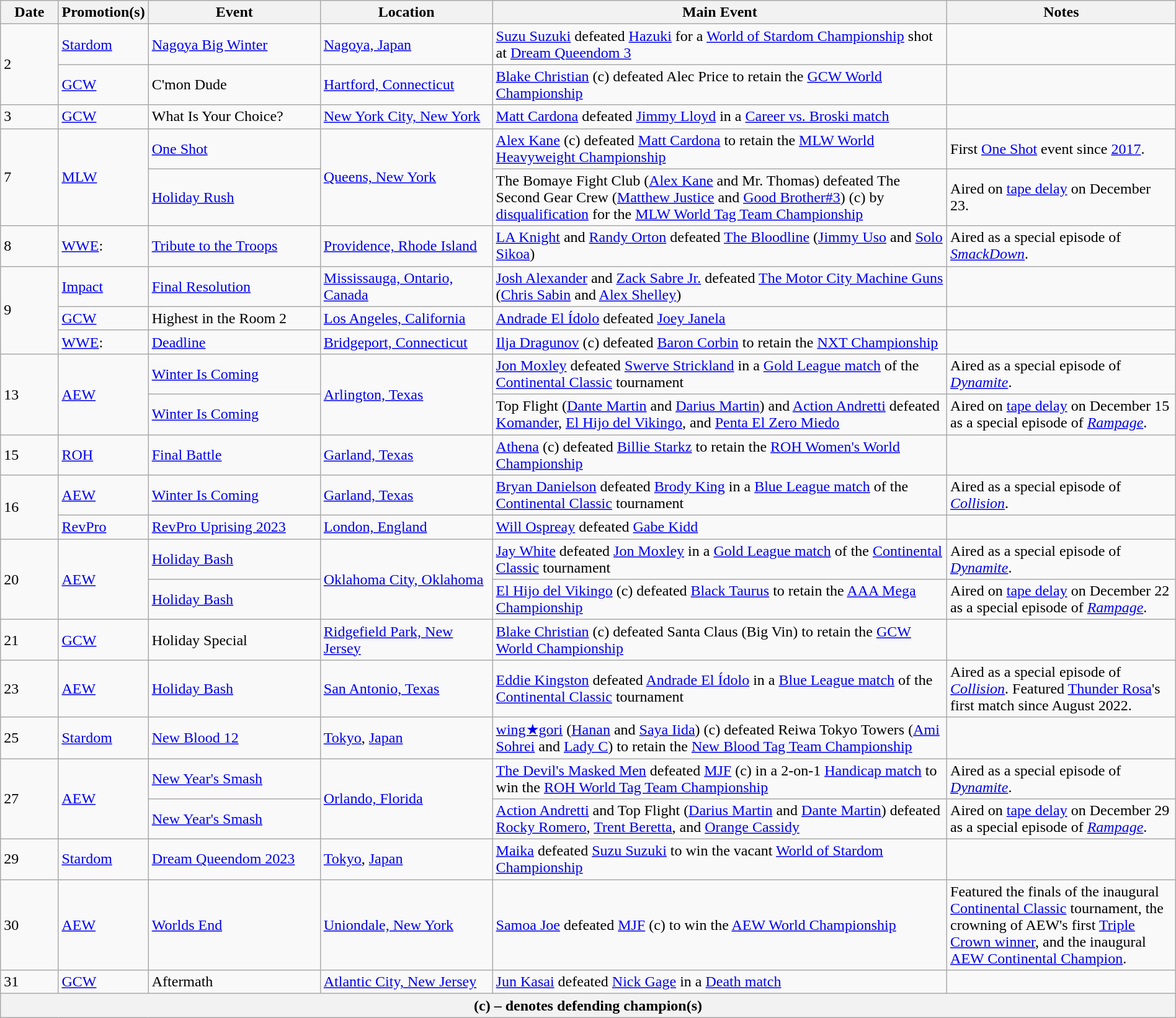<table class="wikitable" style="width:100%;">
<tr>
<th width="5%">Date</th>
<th width="5%">Promotion(s)</th>
<th style="width:15%;">Event</th>
<th style="width:15%;">Location</th>
<th style="width:40%;">Main Event</th>
<th style="width:20%;">Notes</th>
</tr>
<tr>
<td rowspan="2">2</td>
<td><a href='#'>Stardom</a></td>
<td><a href='#'>Nagoya Big Winter</a></td>
<td><a href='#'>Nagoya, Japan</a></td>
<td><a href='#'>Suzu Suzuki</a> defeated <a href='#'>Hazuki</a> for a <a href='#'>World of Stardom Championship</a> shot at <a href='#'>Dream Queendom 3</a></td>
<td></td>
</tr>
<tr>
<td><a href='#'>GCW</a></td>
<td>C'mon Dude</td>
<td><a href='#'>Hartford, Connecticut</a></td>
<td><a href='#'>Blake Christian</a> (c) defeated Alec Price to retain the <a href='#'>GCW World Championship</a></td>
<td></td>
</tr>
<tr>
<td>3</td>
<td><a href='#'>GCW</a></td>
<td>What Is Your Choice?</td>
<td><a href='#'>New York City, New York</a></td>
<td><a href='#'>Matt Cardona</a> defeated <a href='#'>Jimmy Lloyd</a> in a <a href='#'>Career vs. Broski match</a></td>
<td></td>
</tr>
<tr>
<td rowspan=2>7</td>
<td rowspan=2><a href='#'>MLW</a></td>
<td><a href='#'>One Shot</a></td>
<td rowspan=2><a href='#'>Queens, New York</a></td>
<td><a href='#'>Alex Kane</a> (c) defeated <a href='#'>Matt Cardona</a> to retain the <a href='#'>MLW World Heavyweight Championship</a></td>
<td>First <a href='#'>One Shot</a> event since <a href='#'>2017</a>.</td>
</tr>
<tr>
<td><a href='#'>Holiday Rush</a></td>
<td>The Bomaye Fight Club (<a href='#'>Alex Kane</a> and Mr. Thomas) defeated The Second Gear Crew (<a href='#'>Matthew Justice</a> and <a href='#'>Good Brother#3</a>) (c) by <a href='#'>disqualification</a> for the <a href='#'>MLW World Tag Team Championship</a></td>
<td>Aired on <a href='#'>tape delay</a> on December 23.</td>
</tr>
<tr>
<td>8</td>
<td><a href='#'>WWE</a>:</td>
<td><a href='#'>Tribute to the Troops</a></td>
<td><a href='#'>Providence, Rhode Island</a></td>
<td><a href='#'>LA Knight</a> and <a href='#'>Randy Orton</a> defeated <a href='#'>The Bloodline</a> (<a href='#'>Jimmy Uso</a> and <a href='#'>Solo Sikoa</a>)</td>
<td>Aired as a special episode of <em><a href='#'>SmackDown</a></em>.</td>
</tr>
<tr>
<td rowspan=3>9</td>
<td><a href='#'>Impact</a></td>
<td><a href='#'>Final Resolution</a></td>
<td><a href='#'>Mississauga, Ontario, Canada</a></td>
<td><a href='#'>Josh Alexander</a> and <a href='#'>Zack Sabre Jr.</a> defeated <a href='#'>The Motor City Machine Guns</a> (<a href='#'>Chris Sabin</a> and <a href='#'>Alex Shelley</a>)</td>
<td></td>
</tr>
<tr>
<td><a href='#'>GCW</a></td>
<td>Highest in the Room 2</td>
<td><a href='#'>Los Angeles, California</a></td>
<td><a href='#'>Andrade El Ídolo</a> defeated <a href='#'>Joey Janela</a></td>
<td></td>
</tr>
<tr>
<td><a href='#'>WWE</a>:</td>
<td><a href='#'>Deadline</a></td>
<td><a href='#'>Bridgeport, Connecticut</a></td>
<td><a href='#'>Ilja Dragunov</a> (c) defeated <a href='#'>Baron Corbin</a> to retain the <a href='#'>NXT Championship</a></td>
<td></td>
</tr>
<tr>
<td rowspan=2>13</td>
<td rowspan=2><a href='#'>AEW</a></td>
<td><a href='#'>Winter Is Coming</a><br></td>
<td rowspan=2><a href='#'>Arlington, Texas</a></td>
<td><a href='#'>Jon Moxley</a> defeated <a href='#'>Swerve Strickland</a> in a <a href='#'>Gold League match</a> of the <a href='#'>Continental Classic</a> tournament</td>
<td>Aired as a special episode of <em><a href='#'>Dynamite</a></em>.</td>
</tr>
<tr>
<td><a href='#'>Winter Is Coming</a><br></td>
<td>Top Flight (<a href='#'>Dante Martin</a> and <a href='#'>Darius Martin</a>) and <a href='#'>Action Andretti</a> defeated <a href='#'>Komander</a>, <a href='#'>El Hijo del Vikingo</a>, and <a href='#'>Penta El Zero Miedo</a></td>
<td>Aired on <a href='#'>tape delay</a> on December 15 as a special episode of <em><a href='#'>Rampage</a></em>.</td>
</tr>
<tr>
<td>15</td>
<td><a href='#'>ROH</a></td>
<td><a href='#'>Final Battle</a></td>
<td><a href='#'>Garland, Texas</a></td>
<td><a href='#'>Athena</a> (c) defeated <a href='#'>Billie Starkz</a> to retain the <a href='#'>ROH Women's World Championship</a></td>
<td></td>
</tr>
<tr>
<td rowspan=2>16</td>
<td><a href='#'>AEW</a></td>
<td><a href='#'>Winter Is Coming</a><br></td>
<td><a href='#'>Garland, Texas</a></td>
<td><a href='#'>Bryan Danielson</a> defeated <a href='#'>Brody King</a> in a <a href='#'>Blue League match</a> of the <a href='#'>Continental Classic</a> tournament</td>
<td>Aired as a special episode of <em><a href='#'>Collision</a></em>.</td>
</tr>
<tr>
<td><a href='#'>RevPro</a></td>
<td><a href='#'>RevPro Uprising 2023</a></td>
<td><a href='#'>London, England</a></td>
<td><a href='#'>Will Ospreay</a> defeated <a href='#'>Gabe Kidd</a></td>
<td></td>
</tr>
<tr>
<td rowspan=2>20</td>
<td rowspan=2><a href='#'>AEW</a></td>
<td><a href='#'>Holiday Bash</a><br></td>
<td rowspan=2><a href='#'>Oklahoma City, Oklahoma</a></td>
<td><a href='#'>Jay White</a> defeated <a href='#'>Jon Moxley</a> in a <a href='#'>Gold League match</a> of the <a href='#'>Continental Classic</a> tournament</td>
<td>Aired as a special episode of <em><a href='#'>Dynamite</a></em>.</td>
</tr>
<tr>
<td><a href='#'>Holiday Bash</a><br></td>
<td><a href='#'>El Hijo del Vikingo</a> (c) defeated <a href='#'>Black Taurus</a> to retain the <a href='#'>AAA Mega Championship</a></td>
<td>Aired on <a href='#'>tape delay</a> on December 22 as a special episode of <em><a href='#'>Rampage</a></em>.</td>
</tr>
<tr>
<td>21</td>
<td><a href='#'>GCW</a></td>
<td>Holiday Special</td>
<td><a href='#'>Ridgefield Park, New Jersey</a></td>
<td><a href='#'>Blake Christian</a> (c) defeated  Santa Claus (Big Vin) to retain the <a href='#'>GCW World Championship</a></td>
<td></td>
</tr>
<tr>
<td>23</td>
<td><a href='#'>AEW</a></td>
<td><a href='#'>Holiday Bash</a><br></td>
<td><a href='#'>San Antonio, Texas</a></td>
<td><a href='#'>Eddie Kingston</a> defeated <a href='#'>Andrade El Ídolo</a> in a <a href='#'>Blue League match</a> of the <a href='#'>Continental Classic</a> tournament</td>
<td>Aired as a special episode of <em><a href='#'>Collision</a></em>. Featured <a href='#'>Thunder Rosa</a>'s first match since August 2022.</td>
</tr>
<tr>
<td>25</td>
<td><a href='#'>Stardom</a></td>
<td><a href='#'>New Blood 12</a></td>
<td><a href='#'>Tokyo</a>, <a href='#'>Japan</a></td>
<td><a href='#'>wing★gori</a> (<a href='#'>Hanan</a> and <a href='#'>Saya Iida</a>) (c) defeated Reiwa Tokyo Towers (<a href='#'>Ami Sohrei</a> and <a href='#'>Lady C</a>) to retain the <a href='#'>New Blood Tag Team Championship</a></td>
<td></td>
</tr>
<tr>
<td rowspan=2>27</td>
<td rowspan=2><a href='#'>AEW</a></td>
<td><a href='#'>New Year's Smash</a><br></td>
<td rowspan=2><a href='#'>Orlando, Florida</a></td>
<td><a href='#'>The Devil's Masked Men</a> defeated <a href='#'>MJF</a> (c) in a 2-on-1 <a href='#'>Handicap match</a> to win the <a href='#'>ROH World Tag Team Championship</a></td>
<td>Aired as a special episode of <em><a href='#'>Dynamite</a></em>.</td>
</tr>
<tr>
<td><a href='#'>New Year's Smash</a><br></td>
<td><a href='#'>Action Andretti</a> and Top Flight (<a href='#'>Darius Martin</a> and <a href='#'>Dante Martin</a>) defeated <a href='#'>Rocky Romero</a>, <a href='#'>Trent Beretta</a>, and <a href='#'>Orange Cassidy</a></td>
<td>Aired on <a href='#'>tape delay</a> on December 29 as a special episode of <em><a href='#'>Rampage</a></em>.</td>
</tr>
<tr>
<td>29</td>
<td><a href='#'>Stardom</a></td>
<td><a href='#'>Dream Queendom 2023</a></td>
<td><a href='#'>Tokyo</a>, <a href='#'>Japan</a></td>
<td><a href='#'>Maika</a> defeated <a href='#'>Suzu Suzuki</a> to win the vacant <a href='#'>World of Stardom Championship</a></td>
<td></td>
</tr>
<tr>
<td>30</td>
<td><a href='#'>AEW</a></td>
<td><a href='#'>Worlds End</a></td>
<td><a href='#'>Uniondale, New York</a></td>
<td><a href='#'>Samoa Joe</a> defeated <a href='#'>MJF</a> (c) to win the <a href='#'>AEW World Championship</a></td>
<td>Featured the finals of the inaugural <a href='#'>Continental Classic</a> tournament, the crowning of AEW's first <a href='#'>Triple Crown winner</a>, and the inaugural <a href='#'>AEW Continental Champion</a>.</td>
</tr>
<tr>
<td>31</td>
<td><a href='#'>GCW</a></td>
<td>Aftermath</td>
<td><a href='#'>Atlantic City, New Jersey</a></td>
<td><a href='#'>Jun Kasai</a> defeated <a href='#'>Nick Gage</a> in a <a href='#'>Death match</a></td>
<td></td>
</tr>
<tr>
<th colspan="6">(c) – denotes defending champion(s)</th>
</tr>
</table>
